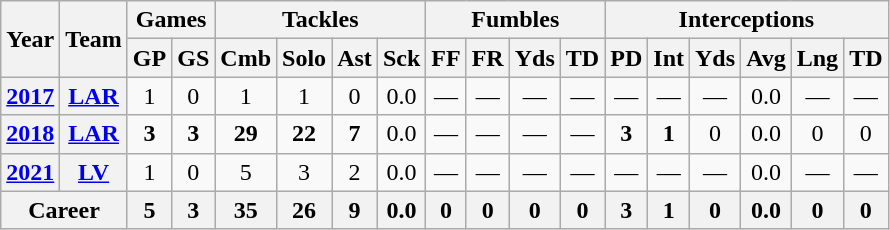<table class=wikitable style="text-align:center;">
<tr>
<th rowspan="2">Year</th>
<th rowspan="2">Team</th>
<th colspan="2">Games</th>
<th colspan="4">Tackles</th>
<th colspan="4">Fumbles</th>
<th colspan="6">Interceptions</th>
</tr>
<tr>
<th>GP</th>
<th>GS</th>
<th>Cmb</th>
<th>Solo</th>
<th>Ast</th>
<th>Sck</th>
<th>FF</th>
<th>FR</th>
<th>Yds</th>
<th>TD</th>
<th>PD</th>
<th>Int</th>
<th>Yds</th>
<th>Avg</th>
<th>Lng</th>
<th>TD</th>
</tr>
<tr>
<th><a href='#'>2017</a></th>
<th><a href='#'>LAR</a></th>
<td>1</td>
<td>0</td>
<td>1</td>
<td>1</td>
<td>0</td>
<td>0.0</td>
<td>—</td>
<td>—</td>
<td>—</td>
<td>—</td>
<td>—</td>
<td>—</td>
<td>—</td>
<td>0.0</td>
<td>—</td>
<td>—</td>
</tr>
<tr>
<th><a href='#'>2018</a></th>
<th><a href='#'>LAR</a></th>
<td><strong>3</strong></td>
<td><strong>3</strong></td>
<td><strong>29</strong></td>
<td><strong>22</strong></td>
<td><strong>7</strong></td>
<td>0.0</td>
<td>—</td>
<td>—</td>
<td>—</td>
<td>—</td>
<td><strong>3</strong></td>
<td><strong>1</strong></td>
<td>0</td>
<td>0.0</td>
<td>0</td>
<td>0</td>
</tr>
<tr>
<th><a href='#'>2021</a></th>
<th><a href='#'>LV</a></th>
<td>1</td>
<td>0</td>
<td>5</td>
<td>3</td>
<td>2</td>
<td>0.0</td>
<td>—</td>
<td>—</td>
<td>—</td>
<td>—</td>
<td>—</td>
<td>—</td>
<td>—</td>
<td>0.0</td>
<td>—</td>
<td>—</td>
</tr>
<tr>
<th colspan="2">Career</th>
<th>5</th>
<th>3</th>
<th>35</th>
<th>26</th>
<th>9</th>
<th>0.0</th>
<th>0</th>
<th>0</th>
<th>0</th>
<th>0</th>
<th>3</th>
<th>1</th>
<th>0</th>
<th>0.0</th>
<th>0</th>
<th>0</th>
</tr>
</table>
